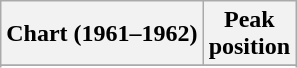<table class="wikitable sortable">
<tr>
<th>Chart (1961–1962)</th>
<th>Peak<br>position</th>
</tr>
<tr>
</tr>
<tr>
</tr>
<tr>
</tr>
<tr>
</tr>
<tr>
</tr>
</table>
